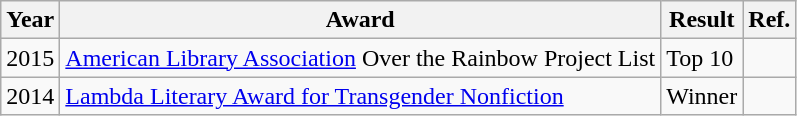<table class="wikitable">
<tr>
<th>Year</th>
<th>Award</th>
<th>Result</th>
<th>Ref.</th>
</tr>
<tr>
<td>2015</td>
<td><a href='#'>American Library Association</a> Over the Rainbow Project List</td>
<td>Top 10</td>
<td></td>
</tr>
<tr>
<td>2014</td>
<td><a href='#'>Lambda Literary Award for Transgender Nonfiction</a></td>
<td>Winner</td>
<td></td>
</tr>
</table>
